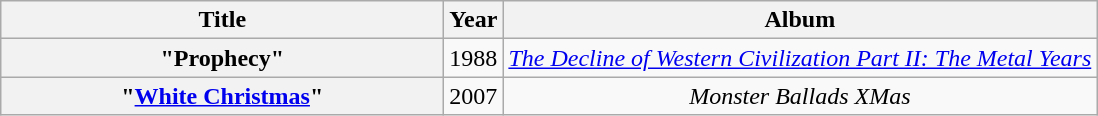<table class="wikitable plainrowheaders" style="text-align:center;">
<tr>
<th scope="col" style="width:18em;">Title</th>
<th scope="col">Year</th>
<th scope="col">Album</th>
</tr>
<tr>
<th scope="row">"Prophecy"</th>
<td>1988</td>
<td><em><a href='#'>The Decline of Western Civilization Part II: The Metal Years</a></em></td>
</tr>
<tr>
<th scope="row">"<a href='#'>White Christmas</a>"</th>
<td>2007</td>
<td><em>Monster Ballads XMas</em></td>
</tr>
</table>
